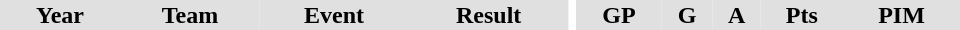<table border="0" cellpadding="1" cellspacing="0" ID="Table3" style="text-align:center; width:40em">
<tr ALIGN="center" bgcolor="#e0e0e0">
<th>Year</th>
<th>Team</th>
<th>Event</th>
<th>Result</th>
<th rowspan="99" bgcolor="#ffffff"></th>
<th>GP</th>
<th>G</th>
<th>A</th>
<th>Pts</th>
<th>PIM</th>
</tr>
</table>
